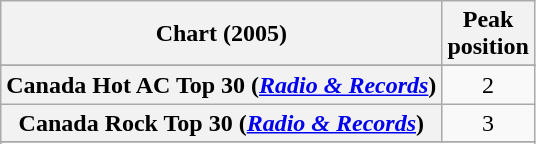<table class="wikitable sortable plainrowheaders" style="text-align:center">
<tr>
<th>Chart (2005)</th>
<th>Peak<br>position</th>
</tr>
<tr>
</tr>
<tr>
<th scope="row">Canada Hot AC Top 30 (<em><a href='#'>Radio & Records</a></em>)</th>
<td>2</td>
</tr>
<tr>
<th scope="row">Canada Rock Top 30 (<em><a href='#'>Radio & Records</a></em>)</th>
<td>3</td>
</tr>
<tr>
</tr>
<tr>
</tr>
<tr>
</tr>
</table>
